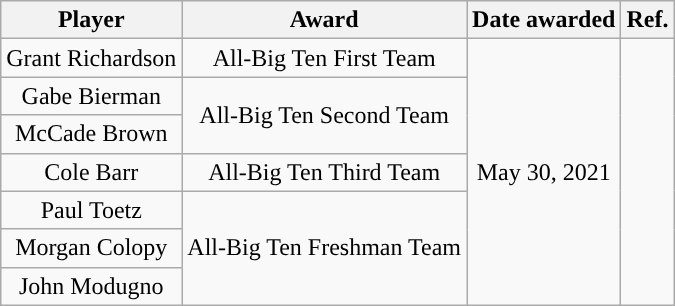<table class="wikitable sortable sortable" style="text-align: center">
<tr align=center>
<th>Player</th>
<th>Award</th>
<th>Date awarded</th>
<th>Ref.</th>
</tr>
<tr>
<td>Grant Richardson</td>
<td>All-Big Ten First Team</td>
<td rowspan="7">May 30, 2021</td>
<td rowspan="7"></td>
</tr>
<tr>
<td>Gabe Bierman</td>
<td rowspan="2">All-Big Ten Second Team</td>
</tr>
<tr>
<td>McCade Brown</td>
</tr>
<tr>
<td>Cole Barr</td>
<td>All-Big Ten Third Team</td>
</tr>
<tr>
<td>Paul Toetz</td>
<td rowspan="3">All-Big Ten Freshman Team</td>
</tr>
<tr>
<td>Morgan Colopy</td>
</tr>
<tr>
<td>John Modugno</td>
</tr>
</table>
